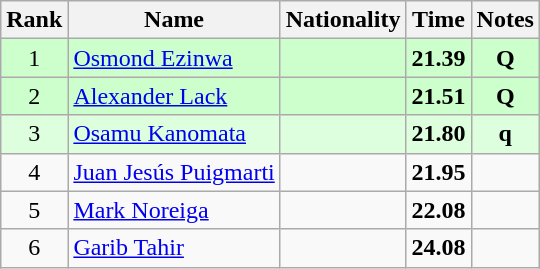<table class="wikitable sortable" style="text-align:center">
<tr>
<th>Rank</th>
<th>Name</th>
<th>Nationality</th>
<th>Time</th>
<th>Notes</th>
</tr>
<tr bgcolor=ccffcc>
<td>1</td>
<td align=left><a href='#'>Osmond Ezinwa</a></td>
<td align=left></td>
<td><strong>21.39</strong></td>
<td><strong>Q</strong></td>
</tr>
<tr bgcolor=ccffcc>
<td>2</td>
<td align=left><a href='#'>Alexander Lack</a></td>
<td align=left></td>
<td><strong>21.51</strong></td>
<td><strong>Q</strong></td>
</tr>
<tr bgcolor=ddffdd>
<td>3</td>
<td align=left><a href='#'>Osamu Kanomata</a></td>
<td align=left></td>
<td><strong>21.80</strong></td>
<td><strong>q</strong></td>
</tr>
<tr>
<td>4</td>
<td align=left><a href='#'>Juan Jesús Puigmarti</a></td>
<td align=left></td>
<td><strong>21.95</strong></td>
<td></td>
</tr>
<tr>
<td>5</td>
<td align=left><a href='#'>Mark Noreiga</a></td>
<td align=left></td>
<td><strong>22.08</strong></td>
<td></td>
</tr>
<tr>
<td>6</td>
<td align=left><a href='#'>Garib Tahir</a></td>
<td align=left></td>
<td><strong>24.08</strong></td>
<td></td>
</tr>
</table>
